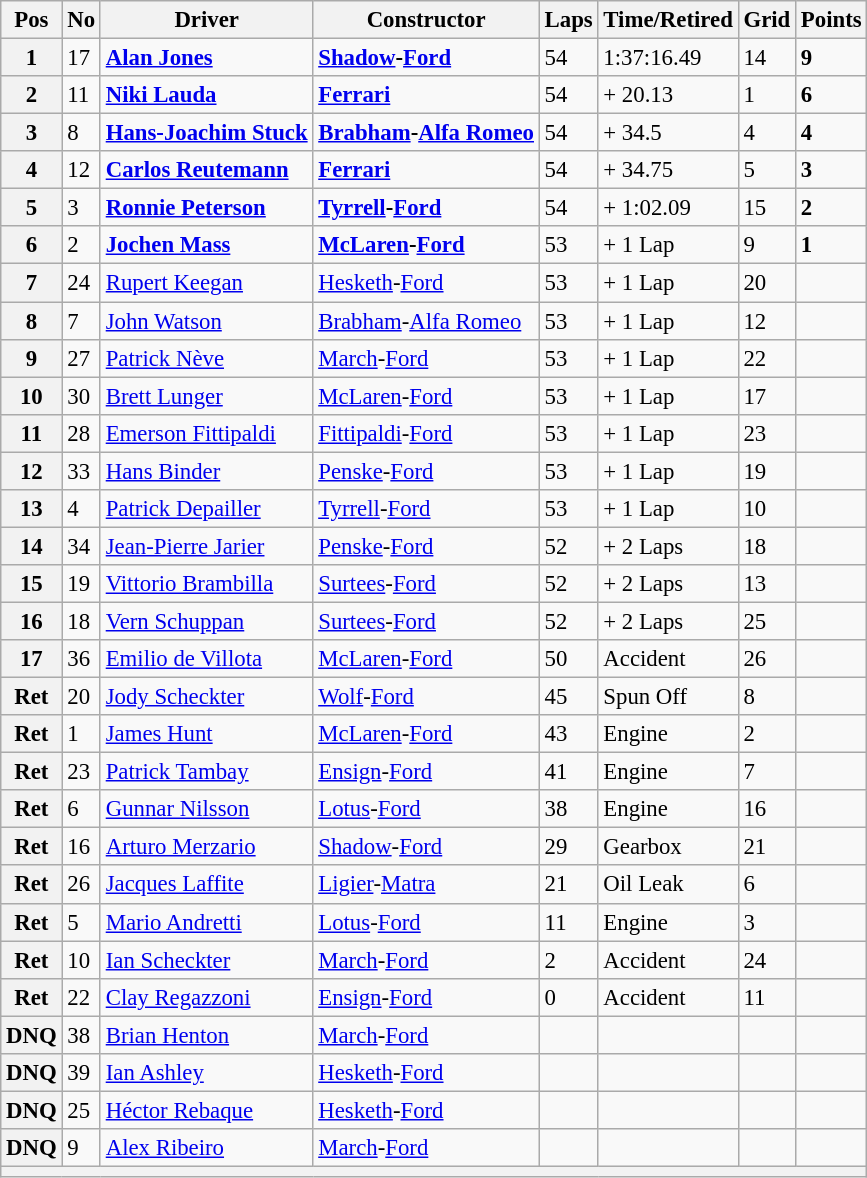<table class="wikitable" style="font-size:95%;">
<tr>
<th>Pos</th>
<th>No</th>
<th>Driver</th>
<th>Constructor</th>
<th>Laps</th>
<th>Time/Retired</th>
<th>Grid</th>
<th>Points</th>
</tr>
<tr>
<th>1</th>
<td>17</td>
<td> <strong><a href='#'>Alan Jones</a></strong></td>
<td><strong><a href='#'>Shadow</a>-<a href='#'>Ford</a></strong></td>
<td>54</td>
<td>1:37:16.49</td>
<td>14</td>
<td><strong>9</strong></td>
</tr>
<tr>
<th>2</th>
<td>11</td>
<td> <strong><a href='#'>Niki Lauda</a></strong></td>
<td><strong><a href='#'>Ferrari</a></strong></td>
<td>54</td>
<td>+ 20.13</td>
<td>1</td>
<td><strong>6</strong></td>
</tr>
<tr>
<th>3</th>
<td>8</td>
<td> <strong><a href='#'>Hans-Joachim Stuck</a></strong></td>
<td><strong><a href='#'>Brabham</a>-<a href='#'>Alfa Romeo</a></strong></td>
<td>54</td>
<td>+ 34.5</td>
<td>4</td>
<td><strong>4</strong></td>
</tr>
<tr>
<th>4</th>
<td>12</td>
<td> <strong><a href='#'>Carlos Reutemann</a></strong></td>
<td><strong><a href='#'>Ferrari</a></strong></td>
<td>54</td>
<td>+ 34.75</td>
<td>5</td>
<td><strong>3</strong></td>
</tr>
<tr>
<th>5</th>
<td>3</td>
<td> <strong><a href='#'>Ronnie Peterson</a></strong></td>
<td><strong><a href='#'>Tyrrell</a>-<a href='#'>Ford</a></strong></td>
<td>54</td>
<td>+ 1:02.09</td>
<td>15</td>
<td><strong>2</strong></td>
</tr>
<tr>
<th>6</th>
<td>2</td>
<td> <strong><a href='#'>Jochen Mass</a></strong></td>
<td><strong><a href='#'>McLaren</a>-<a href='#'>Ford</a></strong></td>
<td>53</td>
<td>+ 1 Lap</td>
<td>9</td>
<td><strong>1</strong></td>
</tr>
<tr>
<th>7</th>
<td>24</td>
<td> <a href='#'>Rupert Keegan</a></td>
<td><a href='#'>Hesketh</a>-<a href='#'>Ford</a></td>
<td>53</td>
<td>+ 1 Lap</td>
<td>20</td>
<td></td>
</tr>
<tr>
<th>8</th>
<td>7</td>
<td> <a href='#'>John Watson</a></td>
<td><a href='#'>Brabham</a>-<a href='#'>Alfa Romeo</a></td>
<td>53</td>
<td>+ 1 Lap</td>
<td>12</td>
<td></td>
</tr>
<tr>
<th>9</th>
<td>27</td>
<td> <a href='#'>Patrick Nève</a></td>
<td><a href='#'>March</a>-<a href='#'>Ford</a></td>
<td>53</td>
<td>+ 1 Lap</td>
<td>22</td>
<td></td>
</tr>
<tr>
<th>10</th>
<td>30</td>
<td> <a href='#'>Brett Lunger</a></td>
<td><a href='#'>McLaren</a>-<a href='#'>Ford</a></td>
<td>53</td>
<td>+ 1 Lap</td>
<td>17</td>
<td></td>
</tr>
<tr>
<th>11</th>
<td>28</td>
<td> <a href='#'>Emerson Fittipaldi</a></td>
<td><a href='#'>Fittipaldi</a>-<a href='#'>Ford</a></td>
<td>53</td>
<td>+ 1 Lap</td>
<td>23</td>
<td></td>
</tr>
<tr>
<th>12</th>
<td>33</td>
<td> <a href='#'>Hans Binder</a></td>
<td><a href='#'>Penske</a>-<a href='#'>Ford</a></td>
<td>53</td>
<td>+ 1 Lap</td>
<td>19</td>
<td></td>
</tr>
<tr>
<th>13</th>
<td>4</td>
<td> <a href='#'>Patrick Depailler</a></td>
<td><a href='#'>Tyrrell</a>-<a href='#'>Ford</a></td>
<td>53</td>
<td>+ 1 Lap</td>
<td>10</td>
<td></td>
</tr>
<tr>
<th>14</th>
<td>34</td>
<td> <a href='#'>Jean-Pierre Jarier</a></td>
<td><a href='#'>Penske</a>-<a href='#'>Ford</a></td>
<td>52</td>
<td>+ 2 Laps</td>
<td>18</td>
<td></td>
</tr>
<tr>
<th>15</th>
<td>19</td>
<td> <a href='#'>Vittorio Brambilla</a></td>
<td><a href='#'>Surtees</a>-<a href='#'>Ford</a></td>
<td>52</td>
<td>+ 2 Laps</td>
<td>13</td>
<td></td>
</tr>
<tr>
<th>16</th>
<td>18</td>
<td> <a href='#'>Vern Schuppan</a></td>
<td><a href='#'>Surtees</a>-<a href='#'>Ford</a></td>
<td>52</td>
<td>+ 2 Laps</td>
<td>25</td>
<td></td>
</tr>
<tr>
<th>17</th>
<td>36</td>
<td> <a href='#'>Emilio de Villota</a></td>
<td><a href='#'>McLaren</a>-<a href='#'>Ford</a></td>
<td>50</td>
<td>Accident</td>
<td>26</td>
<td></td>
</tr>
<tr>
<th>Ret</th>
<td>20</td>
<td> <a href='#'>Jody Scheckter</a></td>
<td><a href='#'>Wolf</a>-<a href='#'>Ford</a></td>
<td>45</td>
<td>Spun Off</td>
<td>8</td>
<td></td>
</tr>
<tr>
<th>Ret</th>
<td>1</td>
<td> <a href='#'>James Hunt</a></td>
<td><a href='#'>McLaren</a>-<a href='#'>Ford</a></td>
<td>43</td>
<td>Engine</td>
<td>2</td>
<td></td>
</tr>
<tr>
<th>Ret</th>
<td>23</td>
<td> <a href='#'>Patrick Tambay</a></td>
<td><a href='#'>Ensign</a>-<a href='#'>Ford</a></td>
<td>41</td>
<td>Engine</td>
<td>7</td>
<td></td>
</tr>
<tr>
<th>Ret</th>
<td>6</td>
<td> <a href='#'>Gunnar Nilsson</a></td>
<td><a href='#'>Lotus</a>-<a href='#'>Ford</a></td>
<td>38</td>
<td>Engine</td>
<td>16</td>
<td></td>
</tr>
<tr>
<th>Ret</th>
<td>16</td>
<td> <a href='#'>Arturo Merzario</a></td>
<td><a href='#'>Shadow</a>-<a href='#'>Ford</a></td>
<td>29</td>
<td>Gearbox</td>
<td>21</td>
<td></td>
</tr>
<tr>
<th>Ret</th>
<td>26</td>
<td> <a href='#'>Jacques Laffite</a></td>
<td><a href='#'>Ligier</a>-<a href='#'>Matra</a></td>
<td>21</td>
<td>Oil Leak</td>
<td>6</td>
<td></td>
</tr>
<tr>
<th>Ret</th>
<td>5</td>
<td> <a href='#'>Mario Andretti</a></td>
<td><a href='#'>Lotus</a>-<a href='#'>Ford</a></td>
<td>11</td>
<td>Engine</td>
<td>3</td>
<td></td>
</tr>
<tr>
<th>Ret</th>
<td>10</td>
<td> <a href='#'>Ian Scheckter</a></td>
<td><a href='#'>March</a>-<a href='#'>Ford</a></td>
<td>2</td>
<td>Accident</td>
<td>24</td>
<td></td>
</tr>
<tr>
<th>Ret</th>
<td>22</td>
<td> <a href='#'>Clay Regazzoni</a></td>
<td><a href='#'>Ensign</a>-<a href='#'>Ford</a></td>
<td>0</td>
<td>Accident</td>
<td>11</td>
<td></td>
</tr>
<tr>
<th>DNQ</th>
<td>38</td>
<td> <a href='#'>Brian Henton</a></td>
<td><a href='#'>March</a>-<a href='#'>Ford</a></td>
<td></td>
<td></td>
<td></td>
<td></td>
</tr>
<tr>
<th>DNQ</th>
<td>39</td>
<td> <a href='#'>Ian Ashley</a></td>
<td><a href='#'>Hesketh</a>-<a href='#'>Ford</a></td>
<td></td>
<td></td>
<td></td>
<td></td>
</tr>
<tr>
<th>DNQ</th>
<td>25</td>
<td> <a href='#'>Héctor Rebaque</a></td>
<td><a href='#'>Hesketh</a>-<a href='#'>Ford</a></td>
<td></td>
<td></td>
<td></td>
<td></td>
</tr>
<tr>
<th>DNQ</th>
<td>9</td>
<td> <a href='#'>Alex Ribeiro</a></td>
<td><a href='#'>March</a>-<a href='#'>Ford</a></td>
<td></td>
<td></td>
<td></td>
<td></td>
</tr>
<tr>
<th colspan="8"></th>
</tr>
</table>
